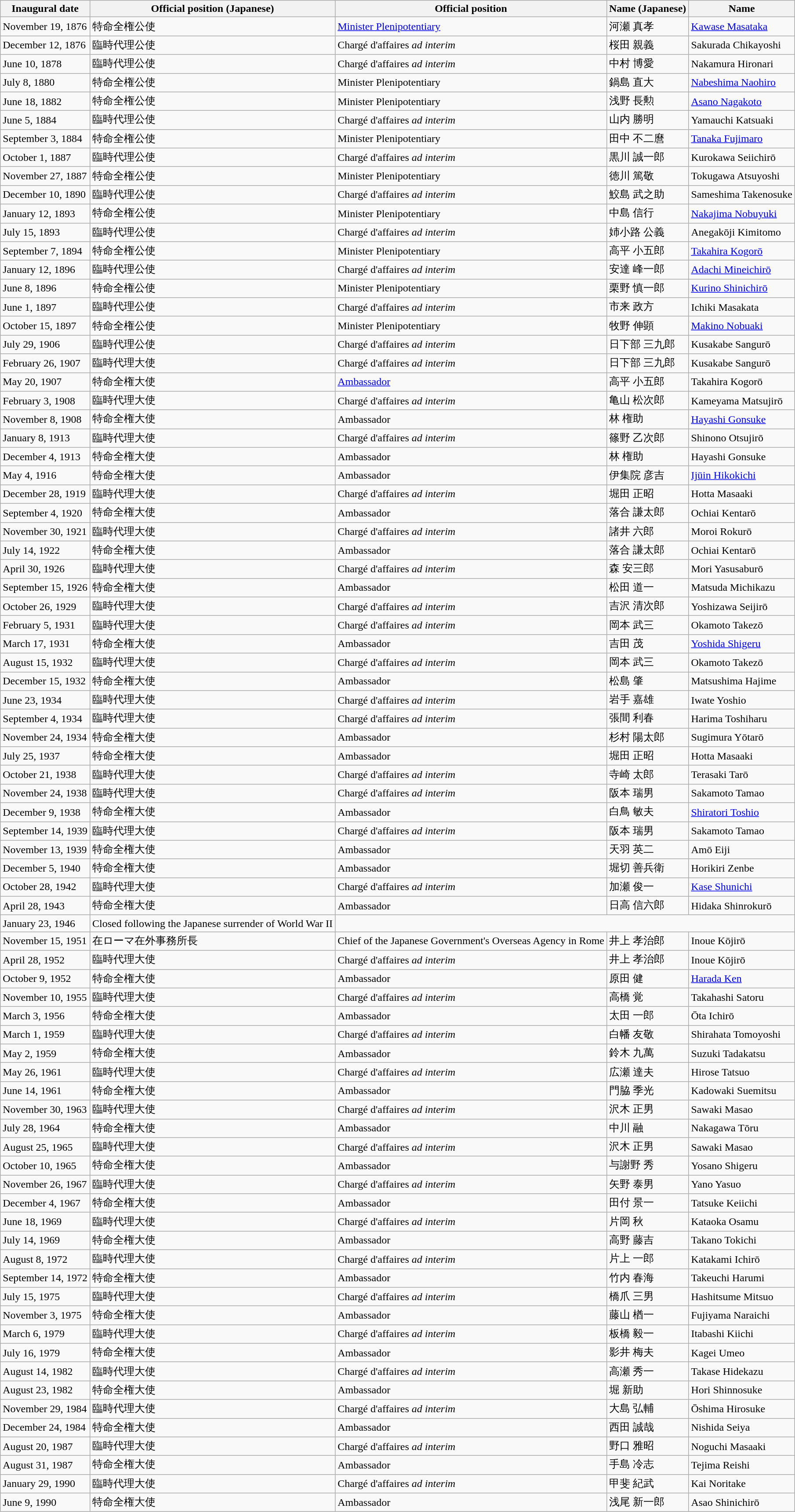<table class="wikitable">
<tr>
<th>Inaugural date</th>
<th>Official position (Japanese)</th>
<th>Official position</th>
<th>Name (Japanese)</th>
<th>Name</th>
</tr>
<tr>
<td>November 19, 1876</td>
<td>特命全権公使</td>
<td><a href='#'>Minister Plenipotentiary</a></td>
<td>河瀬 真孝</td>
<td><a href='#'>Kawase Masataka</a></td>
</tr>
<tr>
<td>December 12, 1876</td>
<td>臨時代理公使</td>
<td>Chargé d'affaires <em>ad interim</em></td>
<td>桜田 親義</td>
<td>Sakurada Chikayoshi</td>
</tr>
<tr>
<td>June 10, 1878</td>
<td>臨時代理公使</td>
<td>Chargé d'affaires <em>ad interim</em></td>
<td>中村 博愛</td>
<td>Nakamura Hironari</td>
</tr>
<tr>
<td>July 8, 1880</td>
<td>特命全権公使</td>
<td>Minister Plenipotentiary</td>
<td>鍋島 直大</td>
<td><a href='#'>Nabeshima Naohiro</a></td>
</tr>
<tr>
<td>June 18, 1882</td>
<td>特命全権公使</td>
<td>Minister Plenipotentiary</td>
<td>浅野 長勲</td>
<td><a href='#'>Asano Nagakoto</a></td>
</tr>
<tr>
<td>June 5, 1884</td>
<td>臨時代理公使</td>
<td>Chargé d'affaires <em>ad interim</em></td>
<td>山内 勝明</td>
<td>Yamauchi Katsuaki</td>
</tr>
<tr>
<td>September 3, 1884</td>
<td>特命全権公使</td>
<td>Minister Plenipotentiary</td>
<td>田中 不二麿</td>
<td><a href='#'>Tanaka Fujimaro</a></td>
</tr>
<tr>
<td>October 1, 1887</td>
<td>臨時代理公使</td>
<td>Chargé d'affaires <em>ad interim</em></td>
<td>黒川 誠一郎</td>
<td>Kurokawa Seiichirō</td>
</tr>
<tr>
<td>November 27, 1887</td>
<td>特命全権公使</td>
<td>Minister Plenipotentiary</td>
<td>徳川 篤敬</td>
<td>Tokugawa Atsuyoshi</td>
</tr>
<tr>
<td>December 10, 1890</td>
<td>臨時代理公使</td>
<td>Chargé d'affaires <em>ad interim</em></td>
<td>鮫島 武之助</td>
<td>Sameshima Takenosuke</td>
</tr>
<tr>
<td>January 12, 1893</td>
<td>特命全権公使</td>
<td>Minister Plenipotentiary</td>
<td>中島 信行</td>
<td><a href='#'>Nakajima Nobuyuki</a></td>
</tr>
<tr>
<td>July 15, 1893</td>
<td>臨時代理公使</td>
<td>Chargé d'affaires <em>ad interim</em></td>
<td>姉小路 公義</td>
<td>Anegakōji Kimitomo</td>
</tr>
<tr>
<td>September 7, 1894</td>
<td>特命全権公使</td>
<td>Minister Plenipotentiary</td>
<td>高平 小五郎</td>
<td><a href='#'>Takahira Kogorō</a></td>
</tr>
<tr>
<td>January 12, 1896</td>
<td>臨時代理公使</td>
<td>Chargé d'affaires <em>ad interim</em></td>
<td>安達 峰一郎</td>
<td><a href='#'>Adachi Mineichirō</a></td>
</tr>
<tr>
<td>June 8, 1896</td>
<td>特命全権公使</td>
<td>Minister Plenipotentiary</td>
<td>栗野 慎一郎</td>
<td><a href='#'>Kurino Shinichirō</a></td>
</tr>
<tr>
<td>June 1, 1897</td>
<td>臨時代理公使</td>
<td>Chargé d'affaires <em>ad interim</em></td>
<td>市来 政方</td>
<td>Ichiki Masakata</td>
</tr>
<tr>
<td>October 15, 1897</td>
<td>特命全権公使</td>
<td>Minister Plenipotentiary</td>
<td>牧野 伸顕</td>
<td><a href='#'>Makino Nobuaki</a></td>
</tr>
<tr>
<td>July 29, 1906</td>
<td>臨時代理公使</td>
<td>Chargé d'affaires <em>ad interim</em></td>
<td>日下部 三九郎</td>
<td>Kusakabe Sangurō</td>
</tr>
<tr>
<td>February 26, 1907</td>
<td>臨時代理大使</td>
<td>Chargé d'affaires <em>ad interim</em></td>
<td>日下部 三九郎</td>
<td>Kusakabe Sangurō</td>
</tr>
<tr>
<td>May 20, 1907</td>
<td>特命全権大使</td>
<td><a href='#'>Ambassador</a></td>
<td>高平 小五郎</td>
<td>Takahira Kogorō</td>
</tr>
<tr>
<td>February 3, 1908</td>
<td>臨時代理大使</td>
<td>Chargé d'affaires <em>ad interim</em></td>
<td>亀山 松次郎</td>
<td>Kameyama Matsujirō</td>
</tr>
<tr>
<td>November 8, 1908</td>
<td>特命全権大使</td>
<td>Ambassador</td>
<td>林 権助</td>
<td><a href='#'>Hayashi Gonsuke</a></td>
</tr>
<tr>
<td>January 8, 1913</td>
<td>臨時代理大使</td>
<td>Chargé d'affaires <em>ad interim</em></td>
<td>篠野 乙次郎</td>
<td>Shinono Otsujirō</td>
</tr>
<tr>
<td>December 4, 1913</td>
<td>特命全権大使</td>
<td>Ambassador</td>
<td>林 権助</td>
<td>Hayashi Gonsuke</td>
</tr>
<tr>
<td>May 4, 1916</td>
<td>特命全権大使</td>
<td>Ambassador</td>
<td>伊集院 彦吉</td>
<td><a href='#'>Ijūin Hikokichi</a></td>
</tr>
<tr>
<td>December 28, 1919</td>
<td>臨時代理大使</td>
<td>Chargé d'affaires <em>ad interim</em></td>
<td>堀田 正昭</td>
<td>Hotta Masaaki</td>
</tr>
<tr>
<td>September 4, 1920</td>
<td>特命全権大使</td>
<td>Ambassador</td>
<td>落合 謙太郎</td>
<td>Ochiai Kentarō</td>
</tr>
<tr>
<td>November 30, 1921</td>
<td>臨時代理大使</td>
<td>Chargé d'affaires <em>ad interim</em></td>
<td>諸井 六郎</td>
<td>Moroi Rokurō</td>
</tr>
<tr>
<td>July 14, 1922</td>
<td>特命全権大使</td>
<td>Ambassador</td>
<td>落合 謙太郎</td>
<td>Ochiai Kentarō</td>
</tr>
<tr>
<td>April 30, 1926</td>
<td>臨時代理大使</td>
<td>Chargé d'affaires <em>ad interim</em></td>
<td>森 安三郎</td>
<td>Mori Yasusaburō</td>
</tr>
<tr>
<td>September 15, 1926</td>
<td>特命全権大使</td>
<td>Ambassador</td>
<td>松田 道一</td>
<td>Matsuda Michikazu</td>
</tr>
<tr>
<td>October 26, 1929</td>
<td>臨時代理大使</td>
<td>Chargé d'affaires <em>ad interim</em></td>
<td>吉沢 清次郎</td>
<td>Yoshizawa Seijirō</td>
</tr>
<tr>
<td>February 5, 1931</td>
<td>臨時代理大使</td>
<td>Chargé d'affaires <em>ad interim</em></td>
<td>岡本 武三</td>
<td>Okamoto Takezō</td>
</tr>
<tr>
<td>March 17, 1931</td>
<td>特命全権大使</td>
<td>Ambassador</td>
<td>吉田 茂</td>
<td><a href='#'>Yoshida Shigeru</a></td>
</tr>
<tr>
<td>August 15, 1932</td>
<td>臨時代理大使</td>
<td>Chargé d'affaires <em>ad interim</em></td>
<td>岡本 武三</td>
<td>Okamoto Takezō</td>
</tr>
<tr>
<td>December 15, 1932</td>
<td>特命全権大使</td>
<td>Ambassador</td>
<td>松島 肇</td>
<td>Matsushima Hajime</td>
</tr>
<tr>
<td>June 23, 1934</td>
<td>臨時代理大使</td>
<td>Chargé d'affaires <em>ad interim</em></td>
<td>岩手 嘉雄</td>
<td>Iwate Yoshio</td>
</tr>
<tr>
<td>September 4, 1934</td>
<td>臨時代理大使</td>
<td>Chargé d'affaires <em>ad interim</em></td>
<td>張間 利春</td>
<td>Harima Toshiharu</td>
</tr>
<tr>
<td>November 24, 1934</td>
<td>特命全権大使</td>
<td>Ambassador</td>
<td>杉村 陽太郎</td>
<td>Sugimura Yōtarō</td>
</tr>
<tr>
<td>July 25, 1937</td>
<td>特命全権大使</td>
<td>Ambassador</td>
<td>堀田 正昭</td>
<td>Hotta Masaaki</td>
</tr>
<tr>
<td>October 21, 1938</td>
<td>臨時代理大使</td>
<td>Chargé d'affaires <em>ad interim</em></td>
<td>寺崎 太郎</td>
<td>Terasaki Tarō</td>
</tr>
<tr>
<td>November 24, 1938</td>
<td>臨時代理大使</td>
<td>Chargé d'affaires <em>ad interim</em></td>
<td>阪本 瑞男</td>
<td>Sakamoto Tamao</td>
</tr>
<tr>
<td>December 9, 1938</td>
<td>特命全権大使</td>
<td>Ambassador</td>
<td>白鳥 敏夫</td>
<td><a href='#'>Shiratori Toshio</a></td>
</tr>
<tr>
<td>September 14, 1939</td>
<td>臨時代理大使</td>
<td>Chargé d'affaires <em>ad interim</em></td>
<td>阪本 瑞男</td>
<td>Sakamoto Tamao</td>
</tr>
<tr>
<td>November 13, 1939</td>
<td>特命全権大使</td>
<td>Ambassador</td>
<td>天羽 英二</td>
<td>Amō Eiji</td>
</tr>
<tr>
<td>December 5, 1940</td>
<td>特命全権大使</td>
<td>Ambassador</td>
<td>堀切 善兵衛</td>
<td>Horikiri Zenbe</td>
</tr>
<tr>
<td>October 28, 1942</td>
<td>臨時代理大使</td>
<td>Chargé d'affaires <em>ad interim</em></td>
<td>加瀬 俊一</td>
<td><a href='#'>Kase Shunichi</a></td>
</tr>
<tr>
<td>April 28, 1943</td>
<td>特命全権大使</td>
<td>Ambassador</td>
<td>日高 信六郎</td>
<td>Hidaka Shinrokurō</td>
</tr>
<tr>
<td>January 23, 1946</td>
<td>Closed following the Japanese surrender of World War II</td>
</tr>
<tr>
<td>November 15, 1951</td>
<td>在ローマ在外事務所長</td>
<td>Chief of the Japanese Government's Overseas Agency in Rome</td>
<td>井上 孝治郎</td>
<td>Inoue Kōjirō</td>
</tr>
<tr>
<td>April 28, 1952</td>
<td>臨時代理大使</td>
<td>Chargé d'affaires <em>ad interim</em></td>
<td>井上 孝治郎</td>
<td>Inoue Kōjirō</td>
</tr>
<tr>
<td>October 9, 1952</td>
<td>特命全権大使</td>
<td>Ambassador</td>
<td>原田 健</td>
<td><a href='#'>Harada Ken</a></td>
</tr>
<tr>
<td>November 10, 1955</td>
<td>臨時代理大使</td>
<td>Chargé d'affaires <em>ad interim</em></td>
<td>高橋 覚</td>
<td>Takahashi Satoru</td>
</tr>
<tr>
<td>March 3, 1956</td>
<td>特命全権大使</td>
<td>Ambassador</td>
<td>太田 一郎</td>
<td>Ōta Ichirō</td>
</tr>
<tr>
<td>March 1, 1959</td>
<td>臨時代理大使</td>
<td>Chargé d'affaires <em>ad interim</em></td>
<td>白幡 友敬</td>
<td>Shirahata Tomoyoshi</td>
</tr>
<tr>
<td>May 2, 1959</td>
<td>特命全権大使</td>
<td>Ambassador</td>
<td>鈴木 九萬</td>
<td>Suzuki Tadakatsu</td>
</tr>
<tr>
<td>May 26, 1961</td>
<td>臨時代理大使</td>
<td>Chargé d'affaires <em>ad interim</em></td>
<td>広瀬 達夫</td>
<td>Hirose Tatsuo</td>
</tr>
<tr>
<td>June 14, 1961</td>
<td>特命全権大使</td>
<td>Ambassador</td>
<td>門脇 季光</td>
<td>Kadowaki Suemitsu</td>
</tr>
<tr>
<td>November 30, 1963</td>
<td>臨時代理大使</td>
<td>Chargé d'affaires <em>ad interim</em></td>
<td>沢木 正男</td>
<td>Sawaki Masao</td>
</tr>
<tr>
<td>July 28, 1964</td>
<td>特命全権大使</td>
<td>Ambassador</td>
<td>中川 融</td>
<td>Nakagawa Tōru</td>
</tr>
<tr>
<td>August 25, 1965</td>
<td>臨時代理大使</td>
<td>Chargé d'affaires <em>ad interim</em></td>
<td>沢木 正男</td>
<td>Sawaki Masao</td>
</tr>
<tr>
<td>October 10, 1965</td>
<td>特命全権大使</td>
<td>Ambassador</td>
<td>与謝野 秀</td>
<td>Yosano Shigeru</td>
</tr>
<tr>
<td>November 26, 1967</td>
<td>臨時代理大使</td>
<td>Chargé d'affaires <em>ad interim</em></td>
<td>矢野 泰男</td>
<td>Yano Yasuo</td>
</tr>
<tr>
<td>December 4, 1967</td>
<td>特命全権大使</td>
<td>Ambassador</td>
<td>田付 景一</td>
<td>Tatsuke Keiichi</td>
</tr>
<tr>
<td>June 18, 1969</td>
<td>臨時代理大使</td>
<td>Chargé d'affaires <em>ad interim</em></td>
<td>片岡 秋</td>
<td>Kataoka Osamu</td>
</tr>
<tr>
<td>July 14, 1969</td>
<td>特命全権大使</td>
<td>Ambassador</td>
<td>高野 藤吉</td>
<td>Takano Tokichi</td>
</tr>
<tr>
<td>August 8, 1972</td>
<td>臨時代理大使</td>
<td>Chargé d'affaires <em>ad interim</em></td>
<td>片上 一郎</td>
<td>Katakami Ichirō</td>
</tr>
<tr>
<td>September 14, 1972</td>
<td>特命全権大使</td>
<td>Ambassador</td>
<td>竹内 春海</td>
<td>Takeuchi Harumi</td>
</tr>
<tr>
<td>July 15, 1975</td>
<td>臨時代理大使</td>
<td>Chargé d'affaires <em>ad interim</em></td>
<td>橋爪 三男</td>
<td>Hashitsume Mitsuo</td>
</tr>
<tr>
<td>November 3, 1975</td>
<td>特命全権大使</td>
<td>Ambassador</td>
<td>藤山 楢一</td>
<td>Fujiyama Naraichi</td>
</tr>
<tr>
<td>March 6, 1979</td>
<td>臨時代理大使</td>
<td>Chargé d'affaires <em>ad interim</em></td>
<td>板橋 毅一</td>
<td>Itabashi Kiichi</td>
</tr>
<tr>
<td>July 16, 1979</td>
<td>特命全権大使</td>
<td>Ambassador</td>
<td>影井 梅夫</td>
<td>Kagei Umeo</td>
</tr>
<tr>
<td>August 14, 1982</td>
<td>臨時代理大使</td>
<td>Chargé d'affaires <em>ad interim</em></td>
<td>高瀬 秀一</td>
<td>Takase Hidekazu</td>
</tr>
<tr>
<td>August 23, 1982</td>
<td>特命全権大使</td>
<td>Ambassador</td>
<td>堀 新助</td>
<td>Hori Shinnosuke</td>
</tr>
<tr>
<td>November 29, 1984</td>
<td>臨時代理大使</td>
<td>Chargé d'affaires <em>ad interim</em></td>
<td>大島 弘輔</td>
<td>Ōshima Hirosuke</td>
</tr>
<tr>
<td>December 24, 1984</td>
<td>特命全権大使</td>
<td>Ambassador</td>
<td>西田 誠哉</td>
<td>Nishida Seiya</td>
</tr>
<tr>
<td>August 20, 1987</td>
<td>臨時代理大使</td>
<td>Chargé d'affaires <em>ad interim</em></td>
<td>野口 雅昭</td>
<td>Noguchi Masaaki</td>
</tr>
<tr>
<td>August 31, 1987</td>
<td>特命全権大使</td>
<td>Ambassador</td>
<td>手島 冷志</td>
<td>Tejima Reishi</td>
</tr>
<tr>
<td>January 29, 1990</td>
<td>臨時代理大使</td>
<td>Chargé d'affaires <em>ad interim</em></td>
<td>甲斐 紀武</td>
<td>Kai Noritake</td>
</tr>
<tr>
<td>June 9, 1990</td>
<td>特命全権大使</td>
<td>Ambassador</td>
<td>浅尾 新一郎</td>
<td>Asao Shinichirō</td>
</tr>
</table>
